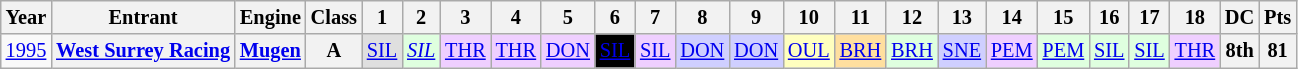<table class="wikitable" style="text-align:center; font-size:85%">
<tr>
<th>Year</th>
<th>Entrant</th>
<th>Engine</th>
<th>Class</th>
<th>1</th>
<th>2</th>
<th>3</th>
<th>4</th>
<th>5</th>
<th>6</th>
<th>7</th>
<th>8</th>
<th>9</th>
<th>10</th>
<th>11</th>
<th>12</th>
<th>13</th>
<th>14</th>
<th>15</th>
<th>16</th>
<th>17</th>
<th>18</th>
<th>DC</th>
<th>Pts</th>
</tr>
<tr>
<td><a href='#'>1995</a></td>
<th nowrap><a href='#'>West Surrey Racing</a></th>
<th nowrap><a href='#'>Mugen</a></th>
<th>A</th>
<td style="background:#DFDFDF;"><a href='#'>SIL</a><br></td>
<td style="background:#DFFFDF;"><em><a href='#'>SIL</a></em><br></td>
<td style="background:#EFCFFF;"><a href='#'>THR</a><br></td>
<td style="background:#EFCFFF;"><a href='#'>THR</a><br></td>
<td style="background:#EFCFFF;"><a href='#'>DON</a><br></td>
<td style="background:#000000; color:#ffffff"><a href='#'>SIL</a><br></td>
<td style="background:#EFCFFF;"><a href='#'>SIL</a><br></td>
<td style="background:#CFCFFF;"><a href='#'>DON</a><br></td>
<td style="background:#CFCFFF;"><a href='#'>DON</a><br></td>
<td style="background:#FFFFBF;"><a href='#'>OUL</a><br></td>
<td style="background:#FFDF9F;"><a href='#'>BRH</a><br></td>
<td style="background:#DFFFDF;"><a href='#'>BRH</a><br></td>
<td style="background:#CFCFFF;"><a href='#'>SNE</a><br></td>
<td style="background:#EFCFFF;"><a href='#'>PEM</a><br></td>
<td style="background:#DFFFDF;"><a href='#'>PEM</a><br></td>
<td style="background:#DFFFDF;"><a href='#'>SIL</a><br></td>
<td style="background:#DFFFDF;"><a href='#'>SIL</a><br></td>
<td style="background:#EFCFFF;"><a href='#'>THR</a><br></td>
<th>8th</th>
<th>81</th>
</tr>
</table>
